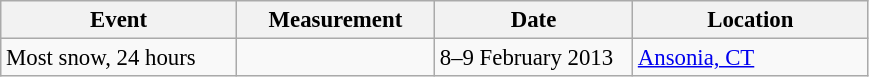<table class="wikitable" style="font-size: 95%;" |>
<tr>
<th width="150">Event</th>
<th width="125">Measurement</th>
<th width="125">Date</th>
<th width="150">Location</th>
</tr>
<tr>
<td>Most snow, 24 hours</td>
<td></td>
<td>8–9 February 2013</td>
<td><a href='#'>Ansonia, CT</a></td>
</tr>
</table>
